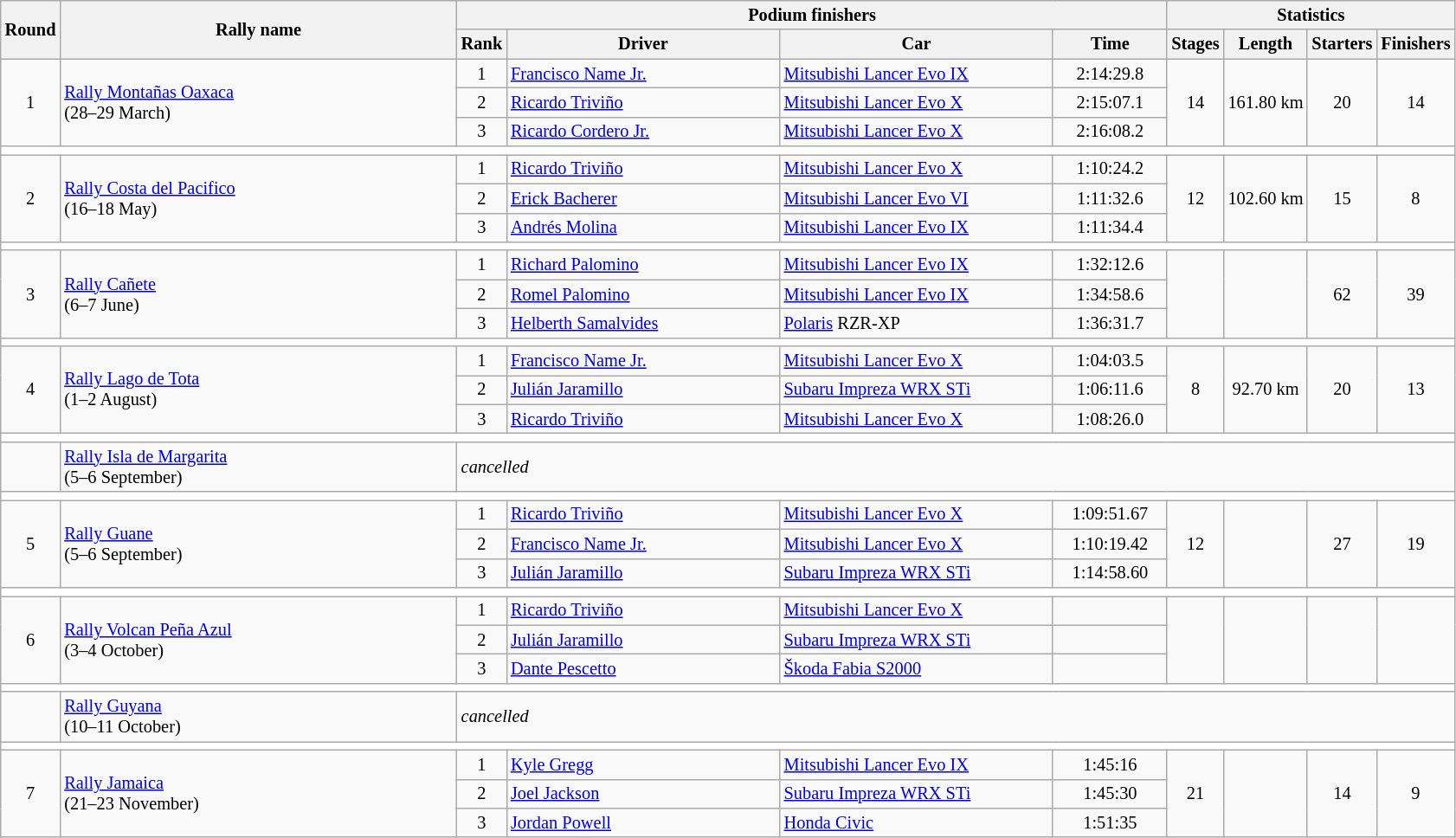<table class="wikitable" style="font-size:85%;">
<tr>
<th rowspan=2>Round</th>
<th style="width:22em" rowspan=2>Rally name</th>
<th colspan=4>Podium finishers</th>
<th colspan=4>Statistics</th>
</tr>
<tr>
<th>Rank</th>
<th style="width:15em">Driver</th>
<th style="width:15em">Car</th>
<th style="width:6em">Time</th>
<th>Stages</th>
<th>Length</th>
<th>Starters</th>
<th>Finishers</th>
</tr>
<tr>
<td rowspan=3 align=center>1</td>
<td rowspan=3> <a href='#'>Rally Montañas Oaxaca</a><br>(28–29 March)</td>
<td align=center>1</td>
<td> <a href='#'>Francisco Name Jr.</a></td>
<td><a href='#'>Mitsubishi Lancer Evo IX</a></td>
<td align=center>2:14:29.8</td>
<td rowspan=3 align=center>14</td>
<td rowspan=3 align=center>161.80 km</td>
<td rowspan=3 align=center>20</td>
<td rowspan=3 align=center>14</td>
</tr>
<tr>
<td align=center>2</td>
<td> <a href='#'>Ricardo Triviño</a></td>
<td><a href='#'>Mitsubishi Lancer Evo X</a></td>
<td align=center>2:15:07.1</td>
</tr>
<tr>
<td align=center>3</td>
<td> <a href='#'>Ricardo Cordero Jr.</a></td>
<td><a href='#'>Mitsubishi Lancer Evo X</a></td>
<td align=center>2:16:08.2</td>
</tr>
<tr style="background:white;">
<td colspan=10></td>
</tr>
<tr>
<td rowspan=3 align=center>2</td>
<td rowspan=3> <a href='#'>Rally Costa del Pacifico</a><br>(16–18 May)</td>
<td align=center>1</td>
<td> <a href='#'>Ricardo Triviño</a></td>
<td><a href='#'>Mitsubishi Lancer Evo X</a></td>
<td align=center>1:10:24.2</td>
<td rowspan=3 align=center>12</td>
<td rowspan=3 align=center>102.60 km</td>
<td rowspan=3 align=center>15</td>
<td rowspan=3 align=center>8</td>
</tr>
<tr>
<td align=center>2</td>
<td> <a href='#'>Erick Bacherer</a></td>
<td><a href='#'>Mitsubishi Lancer Evo VI</a></td>
<td align=center>1:11:32.6</td>
</tr>
<tr>
<td align=center>3</td>
<td> <a href='#'>Andrés Molina</a></td>
<td><a href='#'>Mitsubishi Lancer Evo IX</a></td>
<td align=center>1:11:34.4</td>
</tr>
<tr style="background:white;">
<td colspan=10></td>
</tr>
<tr>
<td rowspan=3 align=center>3</td>
<td rowspan=3> <a href='#'>Rally Cañete</a><br>(6–7 June)</td>
<td align=center>1</td>
<td> <a href='#'>Richard Palomino</a></td>
<td><a href='#'>Mitsubishi Lancer Evo IX</a></td>
<td align=center>1:32:12.6</td>
<td rowspan=3 align=center></td>
<td rowspan=3 align=center></td>
<td rowspan=3 align=center>62</td>
<td rowspan=3 align=center>39</td>
</tr>
<tr>
<td align=center>2</td>
<td> <a href='#'>Romel Palomino</a></td>
<td><a href='#'>Mitsubishi Lancer Evo IX</a></td>
<td align=center>1:34:58.6</td>
</tr>
<tr>
<td align=center>3</td>
<td> <a href='#'>Helberth Samalvides</a></td>
<td><a href='#'>Polaris</a> RZR-XP</td>
<td align=center>1:36:31.7</td>
</tr>
<tr style="background:white;">
<td colspan=10></td>
</tr>
<tr>
<td rowspan=3 align=center>4</td>
<td rowspan=3> <a href='#'>Rally Lago de Tota</a><br>(1–2 August)</td>
<td align=center>1</td>
<td> <a href='#'>Francisco Name Jr.</a></td>
<td><a href='#'>Mitsubishi Lancer Evo X</a></td>
<td align=center>1:04:03.5</td>
<td rowspan=3 align=center>8</td>
<td rowspan=3 align=center>92.70 km</td>
<td rowspan=3 align=center>20</td>
<td rowspan=3 align=center>13</td>
</tr>
<tr>
<td align=center>2</td>
<td> <a href='#'>Julián Jaramillo</a></td>
<td><a href='#'>Subaru Impreza WRX STi</a></td>
<td align=center>1:06:11.6</td>
</tr>
<tr>
<td align=center>3</td>
<td> <a href='#'>Ricardo Triviño</a></td>
<td><a href='#'>Mitsubishi Lancer Evo X</a></td>
<td align=center>1:08:26.0</td>
</tr>
<tr style="background:white;">
<td colspan=10></td>
</tr>
<tr>
<td></td>
<td> <a href='#'>Rally Isla de Margarita</a><br>(5–6 September)</td>
<td colspan=8><em>cancelled</em></td>
</tr>
<tr style="background:white;">
<td colspan=10></td>
</tr>
<tr>
<td rowspan=3 align=center>5</td>
<td rowspan=3> <a href='#'>Rally Guane</a><br>(5–6 September)</td>
<td align=center>1</td>
<td> <a href='#'>Ricardo Triviño</a></td>
<td><a href='#'>Mitsubishi Lancer Evo X</a></td>
<td align=center>1:09:51.67</td>
<td rowspan=3 align=center>12</td>
<td rowspan=3 align=center></td>
<td rowspan=3 align=center>27</td>
<td rowspan=3 align=center>19</td>
</tr>
<tr>
<td align=center>2</td>
<td> <a href='#'>Francisco Name Jr.</a></td>
<td><a href='#'>Mitsubishi Lancer Evo X</a></td>
<td align=center>1:10:19.42</td>
</tr>
<tr>
<td align=center>3</td>
<td> <a href='#'>Julián Jaramillo</a></td>
<td><a href='#'>Subaru Impreza WRX STi</a></td>
<td align=center>1:14:58.60</td>
</tr>
<tr style="background:white;">
<td colspan=10></td>
</tr>
<tr>
<td rowspan=3 align=center>6</td>
<td rowspan=3> <a href='#'>Rally Volcan Peña Azul</a><br>(3–4 October)</td>
<td align=center>1</td>
<td> <a href='#'>Ricardo Triviño</a></td>
<td><a href='#'>Mitsubishi Lancer Evo X</a></td>
<td align=center></td>
<td rowspan=3 align=center></td>
<td rowspan=3 align=center></td>
<td rowspan=3 align=center></td>
<td rowspan=3 align=center></td>
</tr>
<tr>
<td align=center>2</td>
<td> <a href='#'>Julián Jaramillo</a></td>
<td><a href='#'>Subaru Impreza WRX STi</a></td>
<td align=center></td>
</tr>
<tr>
<td align=center>3</td>
<td> <a href='#'>Dante Pescetto</a></td>
<td><a href='#'>Škoda Fabia S2000</a></td>
<td align=center></td>
</tr>
<tr style="background:white;">
<td colspan=10></td>
</tr>
<tr>
<td></td>
<td> <a href='#'>Rally Guyana</a><br>(10–11 October)</td>
<td colspan=8><em>cancelled</em></td>
</tr>
<tr style="background:white;">
<td colspan=10></td>
</tr>
<tr>
<td rowspan=3 align=center>7</td>
<td rowspan=3> <a href='#'>Rally Jamaica</a><br>(21–23 November)</td>
<td align=center>1</td>
<td> <a href='#'>Kyle Gregg</a></td>
<td><a href='#'>Mitsubishi Lancer Evo IX</a></td>
<td align=center>1:45:16</td>
<td rowspan=3 align=center>21</td>
<td rowspan=3 align=center></td>
<td rowspan=3 align=center>14</td>
<td rowspan=3 align=center>9</td>
</tr>
<tr>
<td align=center>2</td>
<td> <a href='#'>Joel Jackson</a></td>
<td><a href='#'>Subaru Impreza WRX STi</a></td>
<td align=center>1:45:30</td>
</tr>
<tr>
<td align=center>3</td>
<td> <a href='#'>Jordan Powell</a></td>
<td><a href='#'>Honda Civic</a></td>
<td align=center>1:51:35</td>
</tr>
</table>
